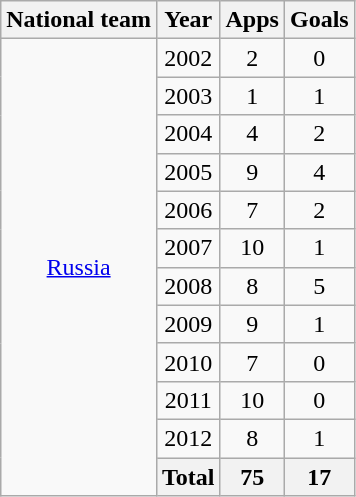<table class="wikitable" style="text-align:center">
<tr>
<th>National team</th>
<th>Year</th>
<th>Apps</th>
<th>Goals</th>
</tr>
<tr>
<td rowspan="12"><a href='#'>Russia</a></td>
<td>2002</td>
<td>2</td>
<td>0</td>
</tr>
<tr>
<td>2003</td>
<td>1</td>
<td>1</td>
</tr>
<tr>
<td>2004</td>
<td>4</td>
<td>2</td>
</tr>
<tr>
<td>2005</td>
<td>9</td>
<td>4</td>
</tr>
<tr>
<td>2006</td>
<td>7</td>
<td>2</td>
</tr>
<tr>
<td>2007</td>
<td>10</td>
<td>1</td>
</tr>
<tr>
<td>2008</td>
<td>8</td>
<td>5</td>
</tr>
<tr>
<td>2009</td>
<td>9</td>
<td>1</td>
</tr>
<tr>
<td>2010</td>
<td>7</td>
<td>0</td>
</tr>
<tr>
<td>2011</td>
<td>10</td>
<td>0</td>
</tr>
<tr>
<td>2012</td>
<td>8</td>
<td>1</td>
</tr>
<tr>
<th>Total</th>
<th>75</th>
<th>17</th>
</tr>
</table>
